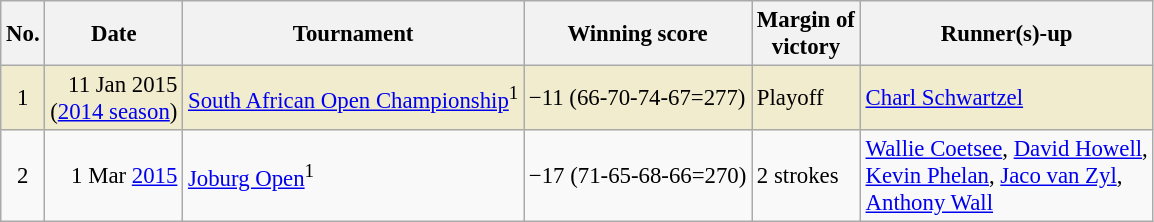<table class="wikitable" style="font-size:95%;">
<tr>
<th>No.</th>
<th>Date</th>
<th>Tournament</th>
<th>Winning score</th>
<th>Margin of<br>victory</th>
<th>Runner(s)-up</th>
</tr>
<tr style="background:#f2ecce;">
<td align=center>1</td>
<td align=right>11 Jan 2015<br>(<a href='#'>2014 season</a>)</td>
<td><a href='#'>South African Open Championship</a><sup>1</sup></td>
<td>−11 (66-70-74-67=277)</td>
<td>Playoff</td>
<td> <a href='#'>Charl Schwartzel</a></td>
</tr>
<tr>
<td align=center>2</td>
<td align=right>1 Mar <a href='#'>2015</a></td>
<td><a href='#'>Joburg Open</a><sup>1</sup></td>
<td>−17 (71-65-68-66=270)</td>
<td>2 strokes</td>
<td> <a href='#'>Wallie Coetsee</a>,  <a href='#'>David Howell</a>,<br> <a href='#'>Kevin Phelan</a>,  <a href='#'>Jaco van Zyl</a>,<br> <a href='#'>Anthony Wall</a></td>
</tr>
</table>
